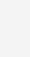<table cellpadding=10 border="0" align=center>
<tr>
<td bgcolor=#f4f4f4><br></td>
</tr>
</table>
